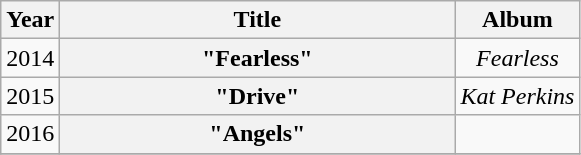<table class="wikitable plainrowheaders" style="text-align:center;">
<tr>
<th scope="col" style="width:1em;">Year</th>
<th scope="col" style="width:16em;">Title</th>
<th scope="col">Album</th>
</tr>
<tr>
<td>2014</td>
<th scope="row">"Fearless"</th>
<td><em>Fearless</em></td>
</tr>
<tr>
<td>2015</td>
<th scope="row">"Drive"</th>
<td><em>Kat Perkins</em></td>
</tr>
<tr>
<td>2016</td>
<th scope="row">"Angels"</th>
<td></td>
</tr>
<tr>
</tr>
</table>
